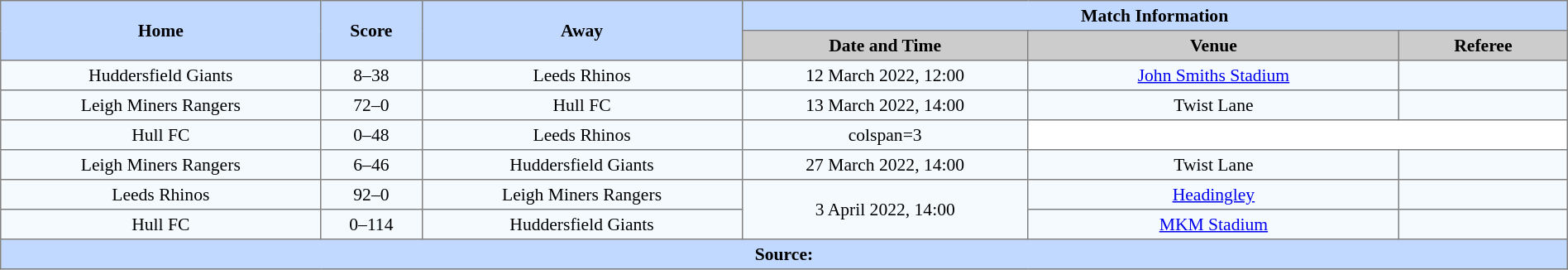<table border=1 style="border-collapse:collapse; font-size:90%; text-align:center;" cellpadding=3 cellspacing=0 width=100%>
<tr bgcolor=#C1D8FF>
<th scope="col" rowspan=2 width=19%>Home</th>
<th scope="col" rowspan=2 width=6%>Score</th>
<th scope="col" rowspan=2 width=19%>Away</th>
<th colspan=3>Match Information</th>
</tr>
<tr bgcolor=#CCCCCC>
<th scope="col" width=17%>Date and Time</th>
<th scope="col" width=22%>Venue</th>
<th scope="col" width=10%>Referee</th>
</tr>
<tr bgcolor=#F5FAFF>
<td>Huddersfield Giants</td>
<td>8–38</td>
<td>Leeds Rhinos</td>
<td>12 March 2022, 12:00</td>
<td><a href='#'>John Smiths Stadium</a></td>
<td></td>
</tr>
<tr bgcolor=#F5FAFF>
<td>Leigh Miners Rangers</td>
<td>72–0</td>
<td>Hull FC</td>
<td>13 March 2022, 14:00</td>
<td>Twist Lane</td>
<td></td>
</tr>
<tr bgcolor=#F5FAFF>
<td>Hull FC</td>
<td>0–48</td>
<td>Leeds Rhinos</td>
<td>colspan=3 </td>
</tr>
<tr bgcolor=#F5FAFF>
<td>Leigh Miners Rangers</td>
<td>6–46</td>
<td>Huddersfield Giants</td>
<td>27 March 2022, 14:00</td>
<td>Twist Lane</td>
<td></td>
</tr>
<tr bgcolor=#F5FAFF>
<td>Leeds Rhinos</td>
<td>92–0</td>
<td>Leigh Miners Rangers</td>
<td rowspan=2>3 April 2022, 14:00</td>
<td><a href='#'>Headingley</a></td>
<td></td>
</tr>
<tr bgcolor=#F5FAFF>
<td>Hull FC</td>
<td>0–114</td>
<td>Huddersfield Giants</td>
<td><a href='#'>MKM Stadium</a></td>
<td></td>
</tr>
<tr style="background:#c1d8ff;">
<th colspan=6>Source:</th>
</tr>
</table>
